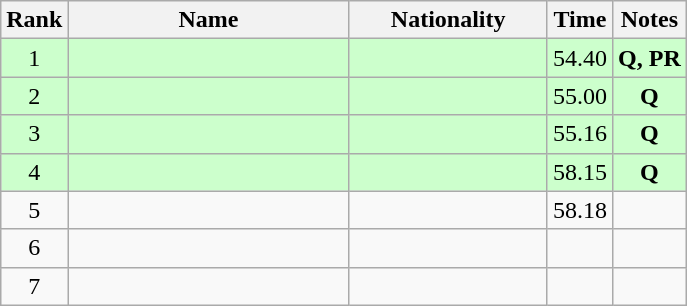<table class="wikitable sortable" style="text-align:center">
<tr>
<th>Rank</th>
<th style="width:180px">Name</th>
<th style="width:125px">Nationality</th>
<th>Time</th>
<th>Notes</th>
</tr>
<tr style="background:#cfc;">
<td>1</td>
<td style="text-align:left;"></td>
<td style="text-align:left;"></td>
<td>54.40</td>
<td><strong>Q, PR</strong></td>
</tr>
<tr style="background:#cfc;">
<td>2</td>
<td style="text-align:left;"></td>
<td style="text-align:left;"></td>
<td>55.00</td>
<td><strong>Q</strong></td>
</tr>
<tr style="background:#cfc;">
<td>3</td>
<td style="text-align:left;"></td>
<td style="text-align:left;"></td>
<td>55.16</td>
<td><strong>Q</strong></td>
</tr>
<tr style="background:#cfc;">
<td>4</td>
<td style="text-align:left;"></td>
<td style="text-align:left;"></td>
<td>58.15</td>
<td><strong>Q</strong></td>
</tr>
<tr>
<td>5</td>
<td style="text-align:left;"></td>
<td style="text-align:left;"></td>
<td>58.18</td>
<td></td>
</tr>
<tr>
<td>6</td>
<td style="text-align:left;"></td>
<td style="text-align:left;"></td>
<td></td>
<td></td>
</tr>
<tr>
<td>7</td>
<td style="text-align:left;"></td>
<td style="text-align:left;"></td>
<td></td>
<td></td>
</tr>
</table>
